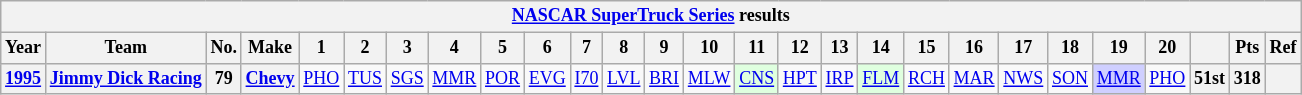<table class="wikitable" style="text-align:center; font-size:75%">
<tr>
<th colspan=27><a href='#'>NASCAR SuperTruck Series</a> results</th>
</tr>
<tr>
<th>Year</th>
<th>Team</th>
<th>No.</th>
<th>Make</th>
<th>1</th>
<th>2</th>
<th>3</th>
<th>4</th>
<th>5</th>
<th>6</th>
<th>7</th>
<th>8</th>
<th>9</th>
<th>10</th>
<th>11</th>
<th>12</th>
<th>13</th>
<th>14</th>
<th>15</th>
<th>16</th>
<th>17</th>
<th>18</th>
<th>19</th>
<th>20</th>
<th></th>
<th>Pts</th>
<th>Ref</th>
</tr>
<tr>
<th><a href='#'>1995</a></th>
<th><a href='#'>Jimmy Dick Racing</a></th>
<th>79</th>
<th><a href='#'>Chevy</a></th>
<td><a href='#'>PHO</a></td>
<td><a href='#'>TUS</a></td>
<td><a href='#'>SGS</a></td>
<td><a href='#'>MMR</a></td>
<td><a href='#'>POR</a></td>
<td><a href='#'>EVG</a></td>
<td><a href='#'>I70</a></td>
<td><a href='#'>LVL</a></td>
<td><a href='#'>BRI</a></td>
<td><a href='#'>MLW</a></td>
<td style="background-color:#DFFFDF"><a href='#'>CNS</a><br></td>
<td><a href='#'>HPT</a></td>
<td><a href='#'>IRP</a></td>
<td style="background-color:#DFFFDF"><a href='#'>FLM</a><br></td>
<td><a href='#'>RCH</a></td>
<td><a href='#'>MAR</a></td>
<td><a href='#'>NWS</a></td>
<td><a href='#'>SON</a></td>
<td style="background-color:#CFCFFF"><a href='#'>MMR</a><br></td>
<td><a href='#'>PHO</a></td>
<th>51st</th>
<th>318</th>
<th></th>
</tr>
</table>
